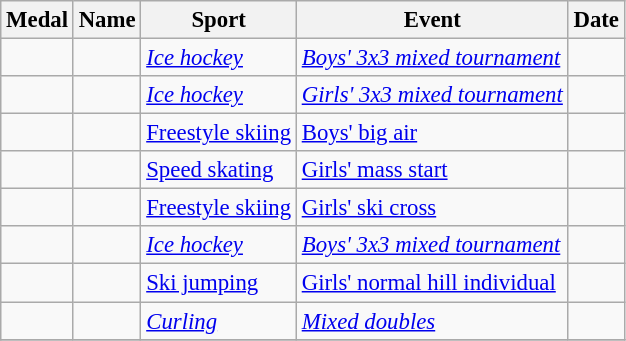<table class="wikitable sortable" style="font-size: 95%">
<tr>
<th>Medal</th>
<th>Name</th>
<th>Sport</th>
<th>Event</th>
<th>Date</th>
</tr>
<tr>
<td><em></em></td>
<td><em></em></td>
<td><em><a href='#'>Ice hockey</a></em></td>
<td><em><a href='#'>Boys' 3x3 mixed tournament</a></em></td>
<td><em></em></td>
</tr>
<tr>
<td><em></em></td>
<td><em></em></td>
<td><em><a href='#'>Ice hockey</a></em></td>
<td><em><a href='#'>Girls' 3x3 mixed tournament</a></em></td>
<td><em></em></td>
</tr>
<tr>
<td></td>
<td></td>
<td><a href='#'>Freestyle skiing</a></td>
<td><a href='#'>Boys' big air</a></td>
<td></td>
</tr>
<tr>
<td></td>
<td></td>
<td><a href='#'>Speed skating</a></td>
<td><a href='#'>Girls' mass start</a></td>
<td></td>
</tr>
<tr>
<td></td>
<td></td>
<td><a href='#'>Freestyle skiing</a></td>
<td><a href='#'>Girls' ski cross</a></td>
<td></td>
</tr>
<tr>
<td><em></em></td>
<td><em></em></td>
<td><em><a href='#'>Ice hockey</a></em></td>
<td><em><a href='#'>Boys' 3x3 mixed tournament</a></em></td>
<td><em></em></td>
</tr>
<tr>
<td></td>
<td></td>
<td><a href='#'>Ski jumping</a></td>
<td><a href='#'>Girls' normal hill individual</a></td>
<td></td>
</tr>
<tr>
<td><em></em></td>
<td><em></em></td>
<td><em><a href='#'>Curling</a></em></td>
<td><em><a href='#'>Mixed doubles</a></em></td>
<td><em></em></td>
</tr>
<tr>
</tr>
</table>
